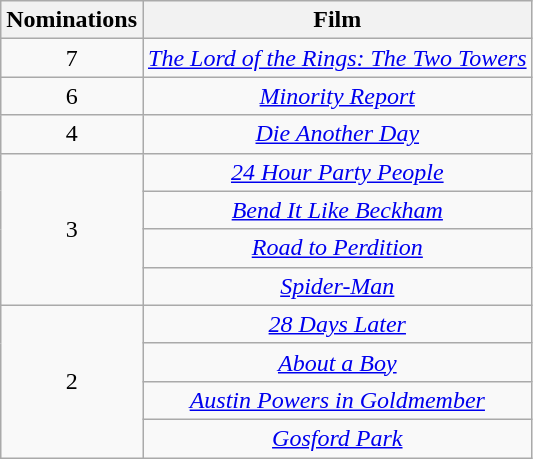<table class="wikitable" style="text-align: center;">
<tr>
<th scope="col" width="55">Nominations</th>
<th scope="col">Film</th>
</tr>
<tr>
<td>7</td>
<td><em><a href='#'>The Lord of the Rings: The Two Towers</a></em></td>
</tr>
<tr>
<td>6</td>
<td><em><a href='#'>Minority Report</a></em></td>
</tr>
<tr>
<td>4</td>
<td><em><a href='#'>Die Another Day</a></em></td>
</tr>
<tr>
<td rowspan=4>3</td>
<td><em><a href='#'>24 Hour Party People</a></em></td>
</tr>
<tr>
<td><em><a href='#'>Bend It Like Beckham</a></em></td>
</tr>
<tr>
<td><em><a href='#'>Road to Perdition</a></em></td>
</tr>
<tr>
<td><em><a href='#'>Spider-Man</a></em></td>
</tr>
<tr>
<td rowspan=4>2</td>
<td><em><a href='#'>28 Days Later</a></em></td>
</tr>
<tr>
<td><em><a href='#'>About a Boy</a></em></td>
</tr>
<tr>
<td><em><a href='#'>Austin Powers in Goldmember</a></em></td>
</tr>
<tr>
<td><em><a href='#'>Gosford Park</a></em></td>
</tr>
</table>
